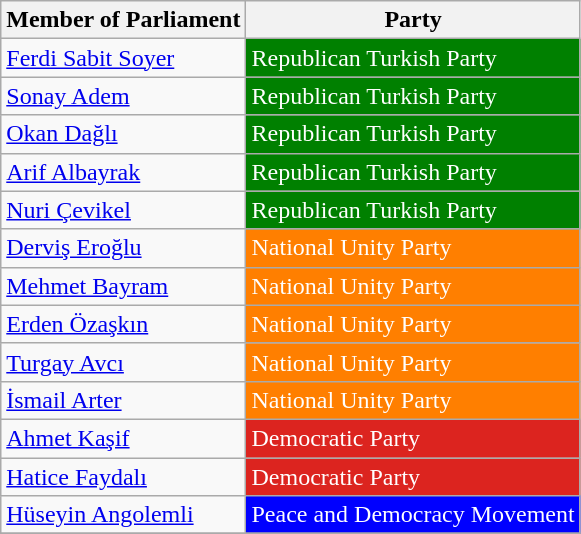<table class="wikitable">
<tr>
<th>Member of Parliament</th>
<th>Party</th>
</tr>
<tr>
<td><a href='#'>Ferdi Sabit Soyer</a></td>
<td style="background:#008000; color:white">Republican Turkish Party</td>
</tr>
<tr>
<td><a href='#'>Sonay Adem</a></td>
<td style="background:#008000; color:white">Republican Turkish Party</td>
</tr>
<tr>
<td><a href='#'>Okan Dağlı</a></td>
<td style="background:#008000; color:white">Republican Turkish Party</td>
</tr>
<tr>
<td><a href='#'>Arif Albayrak</a></td>
<td style="background:#008000; color:white">Republican Turkish Party</td>
</tr>
<tr>
<td><a href='#'>Nuri Çevikel</a></td>
<td style="background:#008000; color:white">Republican Turkish Party</td>
</tr>
<tr>
<td><a href='#'>Derviş Eroğlu</a></td>
<td style="background:#FF7F00; color:white">National Unity Party</td>
</tr>
<tr>
<td><a href='#'>Mehmet Bayram</a></td>
<td style="background:#FF7F00; color:white">National Unity Party</td>
</tr>
<tr>
<td><a href='#'>Erden Özaşkın</a></td>
<td style="background:#FF7F00; color:white">National Unity Party</td>
</tr>
<tr>
<td><a href='#'>Turgay Avcı</a></td>
<td style="background:#FF7F00; color:white">National Unity Party</td>
</tr>
<tr>
<td><a href='#'>İsmail Arter</a></td>
<td style="background:#FF7F00; color:white">National Unity Party</td>
</tr>
<tr>
<td><a href='#'>Ahmet Kaşif</a></td>
<td style="background:#DC241f; color:white">Democratic Party</td>
</tr>
<tr>
<td><a href='#'>Hatice Faydalı</a></td>
<td style="background:#DC241f; color:white">Democratic Party</td>
</tr>
<tr>
<td><a href='#'>Hüseyin Angolemli</a></td>
<td style="background:#0000FF; color:white">Peace and Democracy Movement</td>
</tr>
<tr>
</tr>
</table>
